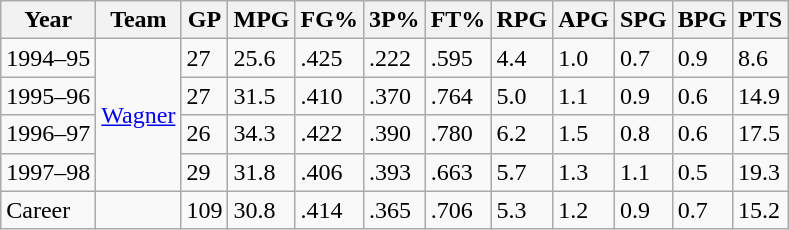<table class="wikitable sortable">
<tr>
<th>Year</th>
<th>Team</th>
<th>GP</th>
<th>MPG</th>
<th>FG%</th>
<th>3P%</th>
<th>FT%</th>
<th>RPG</th>
<th>APG</th>
<th>SPG</th>
<th>BPG</th>
<th>PTS</th>
</tr>
<tr>
<td>1994–95</td>
<td rowspan="4"><a href='#'>Wagner</a></td>
<td>27</td>
<td>25.6</td>
<td>.425</td>
<td>.222</td>
<td>.595</td>
<td>4.4</td>
<td>1.0</td>
<td>0.7</td>
<td>0.9</td>
<td>8.6</td>
</tr>
<tr>
<td>1995–96</td>
<td>27</td>
<td>31.5</td>
<td>.410</td>
<td>.370</td>
<td>.764</td>
<td>5.0</td>
<td>1.1</td>
<td>0.9</td>
<td>0.6</td>
<td>14.9</td>
</tr>
<tr>
<td>1996–97</td>
<td>26</td>
<td>34.3</td>
<td>.422</td>
<td>.390</td>
<td>.780</td>
<td>6.2</td>
<td>1.5</td>
<td>0.8</td>
<td>0.6</td>
<td>17.5</td>
</tr>
<tr>
<td>1997–98</td>
<td>29</td>
<td>31.8</td>
<td>.406</td>
<td>.393</td>
<td>.663</td>
<td>5.7</td>
<td>1.3</td>
<td>1.1</td>
<td>0.5</td>
<td>19.3</td>
</tr>
<tr>
<td>Career</td>
<td></td>
<td>109</td>
<td>30.8</td>
<td>.414</td>
<td>.365</td>
<td>.706</td>
<td>5.3</td>
<td>1.2</td>
<td>0.9</td>
<td>0.7</td>
<td>15.2</td>
</tr>
</table>
